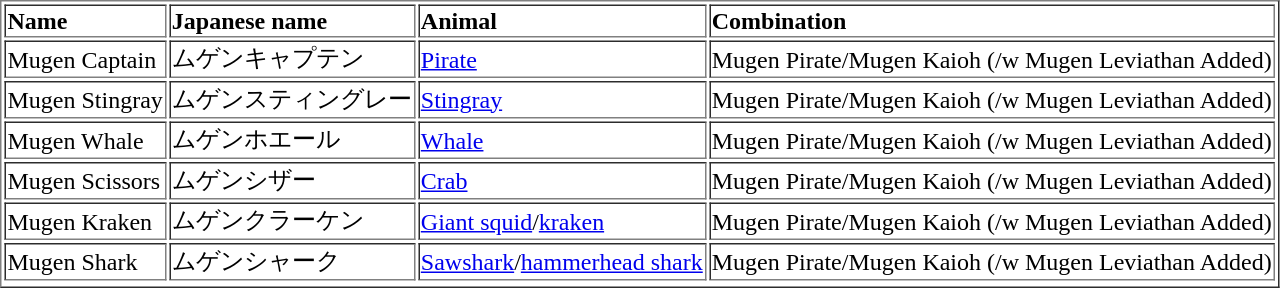<table border=1>
<tr>
<td><strong>Name</strong></td>
<td><strong>Japanese name</strong></td>
<td><strong>Animal</strong></td>
<td><strong>Combination</strong></td>
</tr>
<tr>
<td>Mugen Captain</td>
<td>ムゲンキャプテン</td>
<td><a href='#'>Pirate</a></td>
<td>Mugen Pirate/Mugen Kaioh (/w Mugen Leviathan Added)</td>
</tr>
<tr>
<td>Mugen Stingray</td>
<td>ムゲンスティングレー</td>
<td><a href='#'>Stingray</a></td>
<td>Mugen Pirate/Mugen Kaioh (/w Mugen Leviathan Added)</td>
</tr>
<tr>
<td>Mugen Whale</td>
<td>ムゲンホエール</td>
<td><a href='#'>Whale</a></td>
<td>Mugen Pirate/Mugen Kaioh (/w Mugen Leviathan Added)</td>
</tr>
<tr>
<td>Mugen Scissors</td>
<td>ムゲンシザー</td>
<td><a href='#'>Crab</a></td>
<td>Mugen Pirate/Mugen Kaioh (/w Mugen Leviathan Added)</td>
</tr>
<tr>
<td>Mugen Kraken</td>
<td>ムゲンクラーケン</td>
<td><a href='#'>Giant squid</a>/<a href='#'>kraken</a></td>
<td>Mugen Pirate/Mugen Kaioh (/w Mugen Leviathan Added)</td>
</tr>
<tr>
<td>Mugen Shark</td>
<td>ムゲンシャーク</td>
<td><a href='#'>Sawshark</a>/<a href='#'>hammerhead shark</a></td>
<td>Mugen Pirate/Mugen Kaioh (/w Mugen Leviathan Added)</td>
</tr>
<tr>
</tr>
</table>
